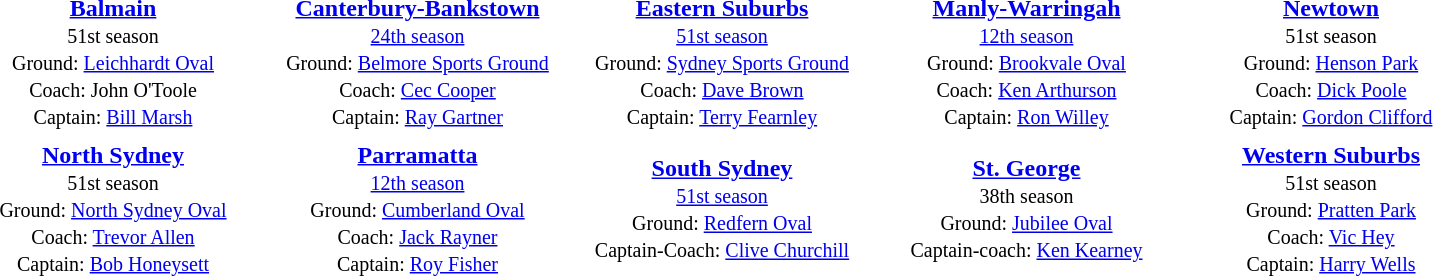<table align="center" class="toccolours" style="text-valign: center;" cellpadding=3 cellspacing=2>
<tr>
<th width=195></th>
<th width=195></th>
<th width=195></th>
<th width=195></th>
<th width=195></th>
</tr>
<tr>
<td align="center"><strong><a href='#'>Balmain</a></strong><br><small>51st season<br>Ground: <a href='#'>Leichhardt Oval</a><br>
Coach: John O'Toole <br>Captain: <a href='#'>Bill Marsh</a> </small></td>
<td align="center"><strong><a href='#'>Canterbury-Bankstown</a></strong><br><small><a href='#'>24th season</a><br>Ground: <a href='#'>Belmore Sports Ground</a><br>
Coach: <a href='#'>Cec Cooper</a><br>Captain: <a href='#'>Ray Gartner</a> </small></td>
<td align="center"><strong><a href='#'>Eastern Suburbs</a></strong><br><small><a href='#'>51st season</a><br>Ground: <a href='#'>Sydney Sports Ground</a><br>
Coach: <a href='#'>Dave Brown</a><br>Captain: <a href='#'>Terry Fearnley</a> </small></td>
<td align="center"><strong><a href='#'>Manly-Warringah</a></strong><br><small><a href='#'>12th season</a><br>Ground: <a href='#'>Brookvale Oval</a><br>
Coach: <a href='#'>Ken Arthurson</a><br>Captain: <a href='#'>Ron Willey</a> </small></td>
<td align="center"><strong><a href='#'>Newtown</a></strong><br><small>51st season<br>Ground: <a href='#'>Henson Park</a><br>
Coach: <a href='#'>Dick Poole</a><br>Captain: <a href='#'>Gordon Clifford</a> </small></td>
</tr>
<tr>
<td align="center"><strong><a href='#'>North Sydney</a></strong><br><small>51st season<br>Ground: <a href='#'>North Sydney Oval</a><br>
Coach: <a href='#'>Trevor Allen</a><br>Captain: <a href='#'>Bob Honeysett</a> </small></td>
<td align="center"><strong><a href='#'>Parramatta</a></strong><br><small><a href='#'>12th season</a><br>Ground: <a href='#'>Cumberland Oval</a><br>
Coach: <a href='#'>Jack Rayner</a><br>Captain: <a href='#'>Roy Fisher</a> </small></td>
<td align="center"><strong><a href='#'>South Sydney</a></strong><br><small><a href='#'>51st season</a><br>Ground: <a href='#'>Redfern Oval</a><br>
Captain-Coach: <a href='#'>Clive Churchill</a> </small></td>
<td align="center"><strong><a href='#'>St. George</a></strong><br><small>38th season<br>Ground: <a href='#'>Jubilee Oval</a><br>
Captain-coach: <a href='#'>Ken Kearney</a><br></small></td>
<td align="center"><strong><a href='#'>Western Suburbs</a></strong><br><small>51st season<br>Ground: <a href='#'>Pratten Park</a><br>
Coach: <a href='#'>Vic Hey</a><br>Captain: <a href='#'>Harry Wells</a></small></td>
</tr>
</table>
